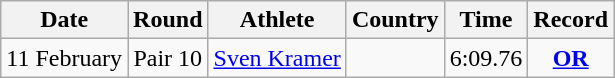<table class="wikitable" style="text-align:center">
<tr>
<th>Date</th>
<th>Round</th>
<th>Athlete</th>
<th>Country</th>
<th>Time</th>
<th>Record</th>
</tr>
<tr>
<td>11 February</td>
<td>Pair 10</td>
<td align="left"><a href='#'>Sven Kramer</a></td>
<td align="left"></td>
<td>6:09.76</td>
<td><strong><a href='#'>OR</a></strong></td>
</tr>
</table>
